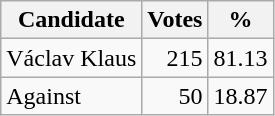<table class=wikitable style=text-align:right>
<tr>
<th>Candidate</th>
<th>Votes</th>
<th>%</th>
</tr>
<tr>
<td align=left>Václav Klaus</td>
<td>215</td>
<td>81.13</td>
</tr>
<tr>
<td align=left>Against</td>
<td>50</td>
<td>18.87</td>
</tr>
</table>
